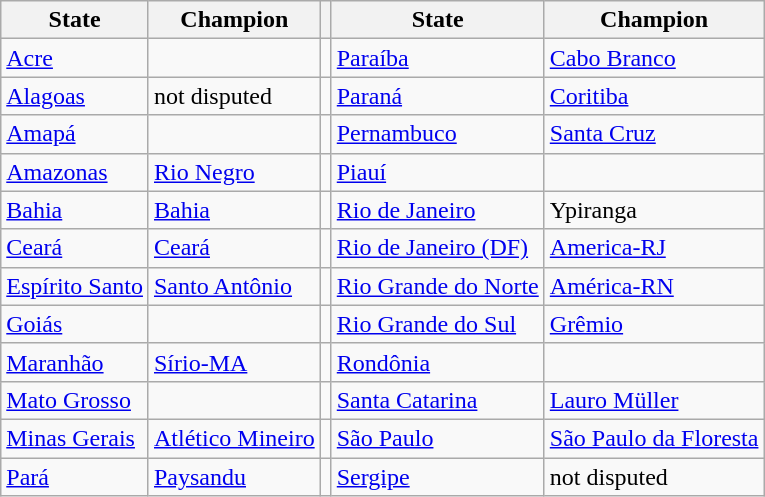<table class="wikitable">
<tr>
<th>State</th>
<th>Champion</th>
<th></th>
<th>State</th>
<th>Champion</th>
</tr>
<tr>
<td><a href='#'>Acre</a></td>
<td></td>
<td></td>
<td><a href='#'>Paraíba</a></td>
<td><a href='#'>Cabo Branco</a></td>
</tr>
<tr>
<td><a href='#'>Alagoas</a></td>
<td>not disputed</td>
<td></td>
<td><a href='#'>Paraná</a></td>
<td><a href='#'>Coritiba</a></td>
</tr>
<tr>
<td><a href='#'>Amapá</a></td>
<td></td>
<td></td>
<td><a href='#'>Pernambuco</a></td>
<td><a href='#'>Santa Cruz</a></td>
</tr>
<tr>
<td><a href='#'>Amazonas</a></td>
<td><a href='#'>Rio Negro</a></td>
<td></td>
<td><a href='#'>Piauí</a></td>
<td></td>
</tr>
<tr>
<td><a href='#'>Bahia</a></td>
<td><a href='#'>Bahia</a></td>
<td></td>
<td><a href='#'>Rio de Janeiro</a></td>
<td>Ypiranga</td>
</tr>
<tr>
<td><a href='#'>Ceará</a></td>
<td><a href='#'>Ceará</a></td>
<td></td>
<td><a href='#'>Rio de Janeiro (DF)</a></td>
<td><a href='#'>America-RJ</a></td>
</tr>
<tr>
<td><a href='#'>Espírito Santo</a></td>
<td><a href='#'>Santo Antônio</a></td>
<td></td>
<td><a href='#'>Rio Grande do Norte</a></td>
<td><a href='#'>América-RN</a></td>
</tr>
<tr>
<td><a href='#'>Goiás</a></td>
<td></td>
<td></td>
<td><a href='#'>Rio Grande do Sul</a></td>
<td><a href='#'>Grêmio</a></td>
</tr>
<tr>
<td><a href='#'>Maranhão</a></td>
<td><a href='#'>Sírio-MA</a></td>
<td></td>
<td><a href='#'>Rondônia</a></td>
<td></td>
</tr>
<tr>
<td><a href='#'>Mato Grosso</a></td>
<td></td>
<td></td>
<td><a href='#'>Santa Catarina</a></td>
<td><a href='#'>Lauro Müller</a></td>
</tr>
<tr>
<td><a href='#'>Minas Gerais</a></td>
<td><a href='#'>Atlético Mineiro</a></td>
<td></td>
<td><a href='#'>São Paulo</a></td>
<td><a href='#'>São Paulo da Floresta</a></td>
</tr>
<tr>
<td><a href='#'>Pará</a></td>
<td><a href='#'>Paysandu</a></td>
<td></td>
<td><a href='#'>Sergipe</a></td>
<td>not disputed</td>
</tr>
</table>
